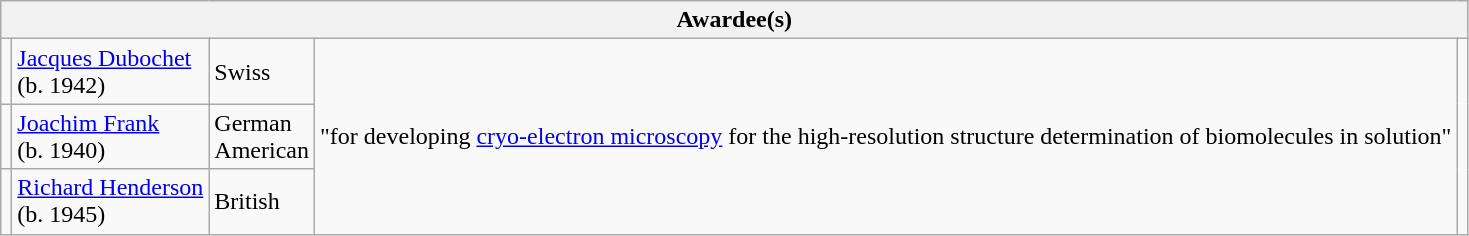<table class="wikitable">
<tr>
<th colspan="5">Awardee(s)</th>
</tr>
<tr>
<td></td>
<td><a href='#'>Jacques Dubochet</a><br>(b. 1942)</td>
<td> Swiss</td>
<td rowspan="3">"for developing <a href='#'>cryo-electron microscopy</a> for the high-resolution structure determination of biomolecules in solution"</td>
<td rowspan="3"></td>
</tr>
<tr>
<td></td>
<td><a href='#'>Joachim Frank</a><br>(b. 1940)</td>
<td> German<br> American</td>
</tr>
<tr>
<td></td>
<td><a href='#'>Richard Henderson</a><br>(b. 1945)</td>
<td> British</td>
</tr>
</table>
